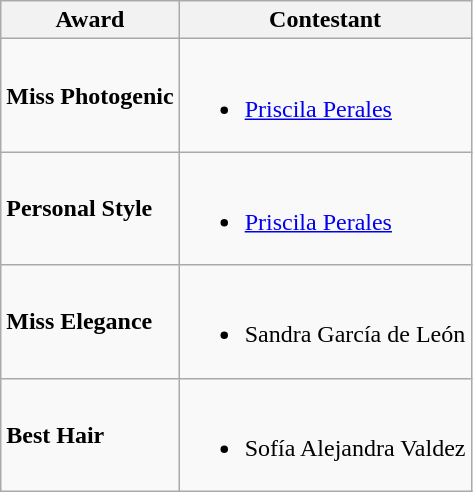<table class="wikitable">
<tr>
<th>Award</th>
<th>Contestant</th>
</tr>
<tr>
<td><strong>Miss Photogenic</strong></td>
<td><br><ul><li><a href='#'>Priscila Perales</a></li></ul></td>
</tr>
<tr>
<td><strong>Personal Style</strong></td>
<td><br><ul><li><a href='#'>Priscila Perales</a></li></ul></td>
</tr>
<tr>
<td><strong>Miss Elegance</strong></td>
<td><br><ul><li>Sandra García de León</li></ul></td>
</tr>
<tr>
<td><strong>Best Hair</strong></td>
<td><br><ul><li>Sofía Alejandra Valdez</li></ul></td>
</tr>
</table>
